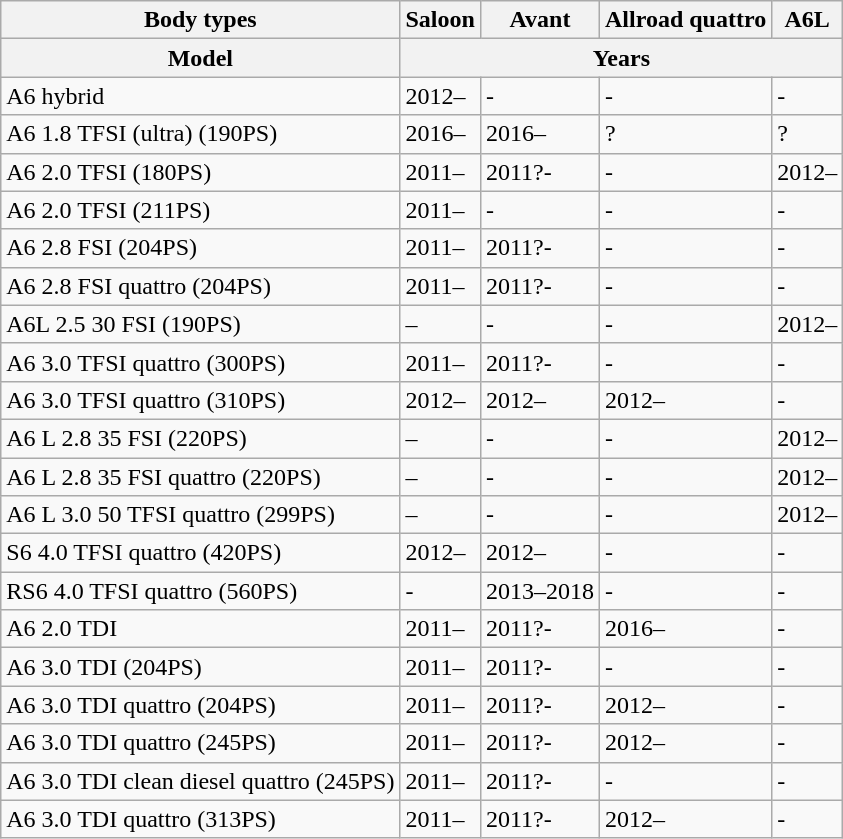<table class="wikitable">
<tr>
<th>Body types</th>
<th>Saloon</th>
<th>Avant</th>
<th>Allroad quattro</th>
<th>A6L</th>
</tr>
<tr>
<th>Model</th>
<th colspan=4>Years</th>
</tr>
<tr>
<td>A6 hybrid</td>
<td>2012–</td>
<td>-</td>
<td>-</td>
<td>-</td>
</tr>
<tr>
<td>A6 1.8 TFSI (ultra) (190PS)</td>
<td>2016–</td>
<td>2016–</td>
<td>?</td>
<td>?</td>
</tr>
<tr>
<td>A6 2.0 TFSI (180PS)</td>
<td>2011–</td>
<td>2011?-</td>
<td>-</td>
<td>2012–</td>
</tr>
<tr>
<td>A6 2.0 TFSI (211PS)</td>
<td>2011–</td>
<td>-</td>
<td>-</td>
<td>-</td>
</tr>
<tr>
<td>A6 2.8 FSI (204PS)</td>
<td>2011–</td>
<td>2011?-</td>
<td>-</td>
<td>-</td>
</tr>
<tr>
<td>A6 2.8 FSI quattro (204PS)</td>
<td>2011–</td>
<td>2011?-</td>
<td>-</td>
<td>-</td>
</tr>
<tr>
<td>A6L 2.5 30 FSI (190PS)</td>
<td>–</td>
<td>-</td>
<td>-</td>
<td>2012–</td>
</tr>
<tr>
<td>A6 3.0 TFSI quattro (300PS)</td>
<td>2011–</td>
<td>2011?-</td>
<td>-</td>
<td>-</td>
</tr>
<tr>
<td>A6 3.0 TFSI quattro (310PS)</td>
<td>2012–</td>
<td>2012–</td>
<td>2012–</td>
<td>-</td>
</tr>
<tr>
<td>A6 L 2.8 35 FSI (220PS)</td>
<td>–</td>
<td>-</td>
<td>-</td>
<td>2012–</td>
</tr>
<tr>
<td>A6 L 2.8 35 FSI quattro (220PS)</td>
<td>–</td>
<td>-</td>
<td>-</td>
<td>2012–</td>
</tr>
<tr>
<td>A6 L 3.0 50 TFSI quattro (299PS)</td>
<td>–</td>
<td>-</td>
<td>-</td>
<td>2012–</td>
</tr>
<tr>
<td>S6 4.0 TFSI quattro (420PS)</td>
<td>2012–</td>
<td>2012–</td>
<td>-</td>
<td>-</td>
</tr>
<tr>
<td>RS6 4.0 TFSI quattro (560PS)</td>
<td>-</td>
<td>2013–2018</td>
<td>-</td>
<td>-</td>
</tr>
<tr>
<td>A6 2.0 TDI</td>
<td>2011–</td>
<td>2011?-</td>
<td>2016–</td>
<td>-</td>
</tr>
<tr>
<td>A6 3.0 TDI (204PS)</td>
<td>2011–</td>
<td>2011?-</td>
<td>-</td>
<td>-</td>
</tr>
<tr>
<td>A6 3.0 TDI quattro (204PS)</td>
<td>2011–</td>
<td>2011?-</td>
<td>2012–</td>
<td>-</td>
</tr>
<tr>
<td>A6 3.0 TDI quattro (245PS)</td>
<td>2011–</td>
<td>2011?-</td>
<td>2012–</td>
<td>-</td>
</tr>
<tr>
<td>A6 3.0 TDI clean diesel quattro (245PS)</td>
<td>2011–</td>
<td>2011?-</td>
<td>-</td>
<td>-</td>
</tr>
<tr>
<td>A6 3.0 TDI quattro (313PS)</td>
<td>2011–</td>
<td>2011?-</td>
<td>2012–</td>
<td>-</td>
</tr>
</table>
